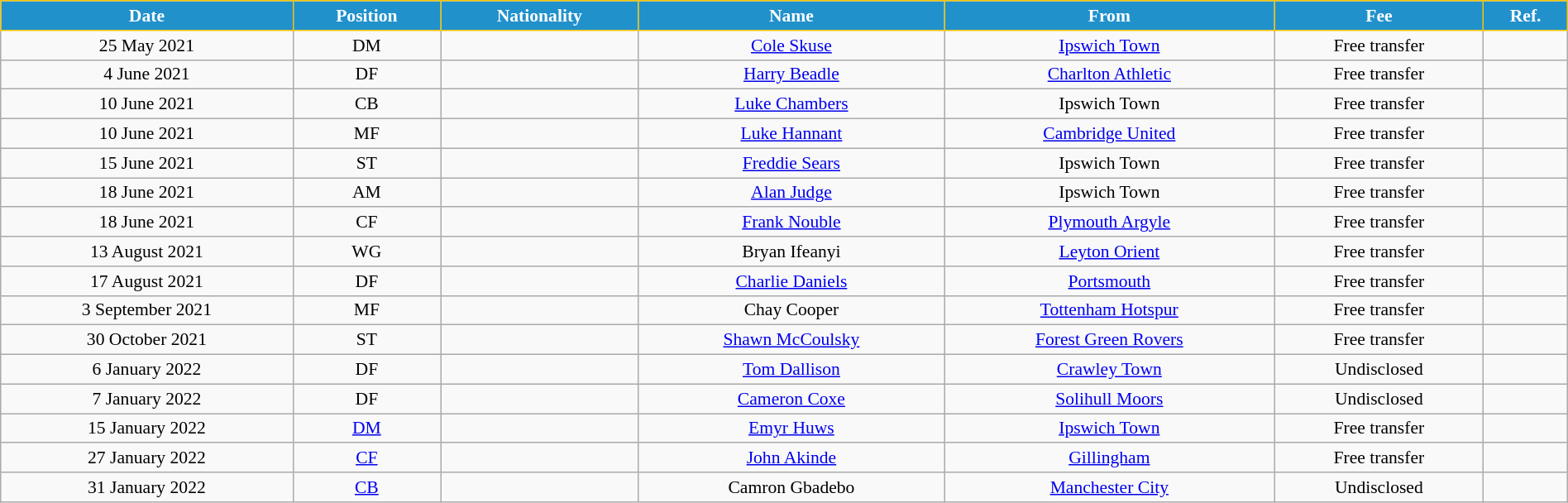<table class="wikitable" style="text-align:center; font-size:90%; width:100%;">
<tr>
<th style="background:#2191CC; color:white; border:1px solid #F7C408; text-align:center;">Date</th>
<th style="background:#2191CC; color:white; border:1px solid #F7C408; text-align:center;">Position</th>
<th style="background:#2191CC; color:white; border:1px solid #F7C408; text-align:center;">Nationality</th>
<th style="background:#2191CC; color:white; border:1px solid #F7C408; text-align:center;">Name</th>
<th style="background:#2191CC; color:white; border:1px solid #F7C408; text-align:center;">From</th>
<th style="background:#2191CC; color:white; border:1px solid #F7C408; text-align:center;">Fee</th>
<th style="background:#2191CC; color:white; border:1px solid #F7C408; text-align:center;">Ref.</th>
</tr>
<tr>
<td>25 May 2021</td>
<td>DM</td>
<td></td>
<td><a href='#'>Cole Skuse</a></td>
<td> <a href='#'>Ipswich Town</a></td>
<td>Free transfer</td>
<td></td>
</tr>
<tr>
<td>4 June 2021</td>
<td>DF</td>
<td></td>
<td><a href='#'>Harry Beadle</a></td>
<td> <a href='#'>Charlton Athletic</a></td>
<td>Free transfer</td>
<td></td>
</tr>
<tr>
<td>10 June 2021</td>
<td>CB</td>
<td></td>
<td><a href='#'>Luke Chambers</a></td>
<td> Ipswich Town</td>
<td>Free transfer</td>
<td></td>
</tr>
<tr>
<td>10 June 2021</td>
<td>MF</td>
<td></td>
<td><a href='#'>Luke Hannant</a></td>
<td> <a href='#'>Cambridge United</a></td>
<td>Free transfer</td>
<td></td>
</tr>
<tr>
<td>15 June 2021</td>
<td>ST</td>
<td></td>
<td><a href='#'>Freddie Sears</a></td>
<td> Ipswich Town</td>
<td>Free transfer</td>
<td></td>
</tr>
<tr>
<td>18 June 2021</td>
<td>AM</td>
<td></td>
<td><a href='#'>Alan Judge</a></td>
<td> Ipswich Town</td>
<td>Free transfer</td>
<td></td>
</tr>
<tr>
<td>18 June 2021</td>
<td>CF</td>
<td></td>
<td><a href='#'>Frank Nouble</a></td>
<td> <a href='#'>Plymouth Argyle</a></td>
<td>Free transfer</td>
<td></td>
</tr>
<tr>
<td>13 August 2021</td>
<td>WG</td>
<td></td>
<td>Bryan Ifeanyi</td>
<td> <a href='#'>Leyton Orient</a></td>
<td>Free transfer</td>
<td></td>
</tr>
<tr>
<td>17 August 2021</td>
<td>DF</td>
<td></td>
<td><a href='#'>Charlie Daniels</a></td>
<td> <a href='#'>Portsmouth</a></td>
<td>Free transfer</td>
<td></td>
</tr>
<tr>
<td>3 September 2021</td>
<td>MF</td>
<td></td>
<td>Chay Cooper</td>
<td> <a href='#'>Tottenham Hotspur</a></td>
<td>Free transfer</td>
<td></td>
</tr>
<tr>
<td>30 October 2021</td>
<td>ST</td>
<td></td>
<td><a href='#'>Shawn McCoulsky</a></td>
<td> <a href='#'>Forest Green Rovers</a></td>
<td>Free transfer</td>
<td></td>
</tr>
<tr>
<td>6 January 2022</td>
<td>DF</td>
<td></td>
<td><a href='#'>Tom Dallison</a></td>
<td> <a href='#'>Crawley Town</a></td>
<td>Undisclosed</td>
<td></td>
</tr>
<tr>
<td>7 January 2022</td>
<td>DF</td>
<td></td>
<td><a href='#'>Cameron Coxe</a></td>
<td> <a href='#'>Solihull Moors</a></td>
<td>Undisclosed</td>
<td></td>
</tr>
<tr>
<td>15 January 2022</td>
<td><a href='#'>DM</a></td>
<td></td>
<td><a href='#'>Emyr Huws</a></td>
<td> <a href='#'>Ipswich Town</a></td>
<td>Free transfer</td>
<td></td>
</tr>
<tr>
<td>27 January 2022</td>
<td><a href='#'>CF</a></td>
<td></td>
<td><a href='#'>John Akinde</a></td>
<td> <a href='#'>Gillingham</a></td>
<td>Free transfer</td>
<td></td>
</tr>
<tr>
<td>31 January 2022</td>
<td><a href='#'>CB</a></td>
<td></td>
<td>Camron Gbadebo</td>
<td> <a href='#'>Manchester City</a></td>
<td>Undisclosed</td>
<td></td>
</tr>
</table>
